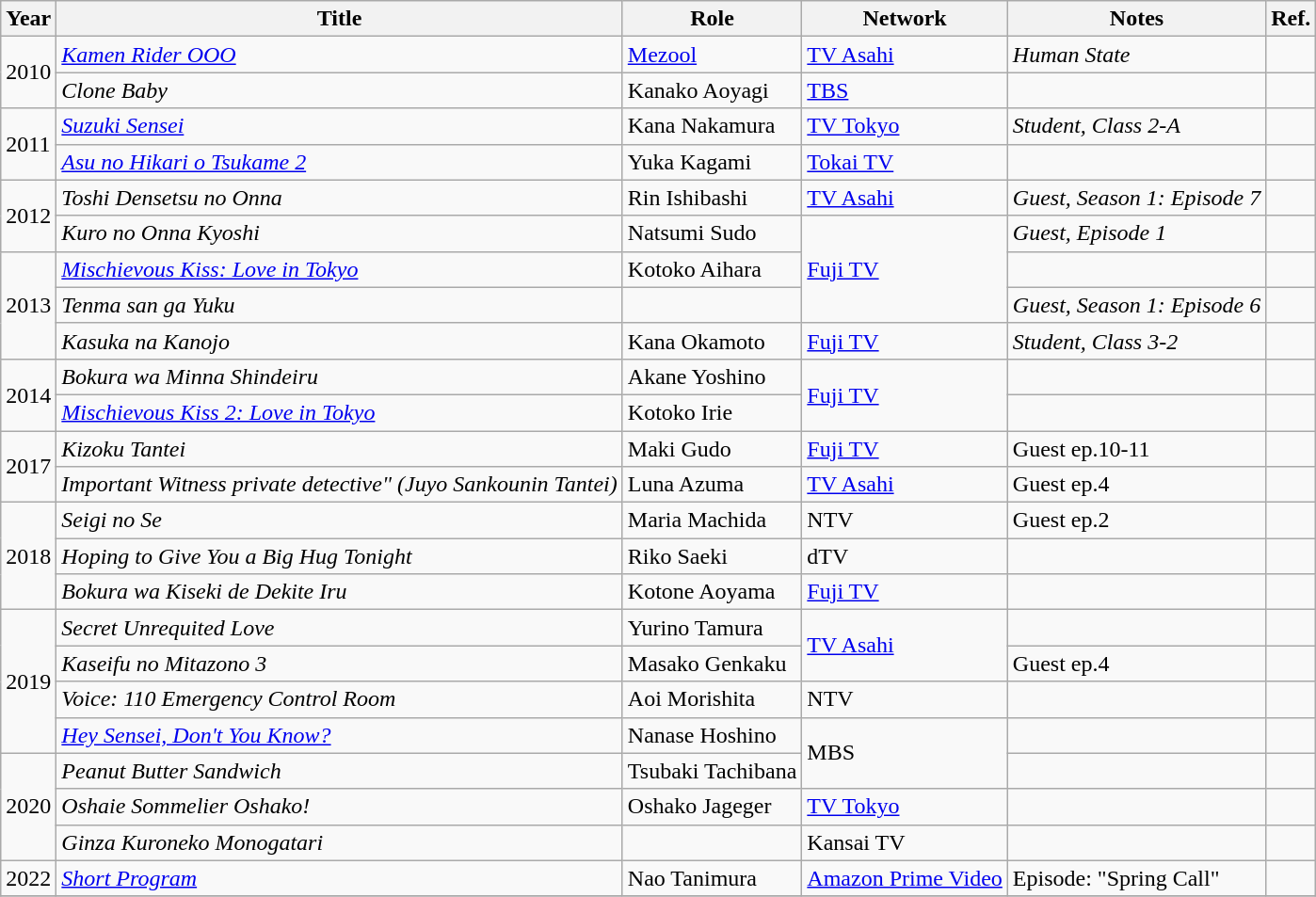<table class="wikitable">
<tr>
<th>Year</th>
<th>Title</th>
<th>Role</th>
<th>Network</th>
<th>Notes</th>
<th>Ref.</th>
</tr>
<tr>
<td rowspan=2>2010</td>
<td><em><a href='#'>Kamen Rider OOO</a></em></td>
<td><a href='#'>Mezool</a></td>
<td><a href='#'>TV Asahi</a></td>
<td><em>Human State</em></td>
<td></td>
</tr>
<tr>
<td><em>Clone Baby</em></td>
<td>Kanako Aoyagi</td>
<td><a href='#'>TBS</a></td>
<td></td>
<td></td>
</tr>
<tr>
<td rowspan=2>2011</td>
<td><em><a href='#'>Suzuki Sensei</a></em></td>
<td>Kana Nakamura</td>
<td><a href='#'>TV Tokyo</a></td>
<td><em>Student, Class 2-A</em></td>
<td></td>
</tr>
<tr>
<td><em><a href='#'>Asu no Hikari o Tsukame 2</a></em></td>
<td>Yuka Kagami</td>
<td><a href='#'>Tokai TV</a></td>
<td></td>
<td></td>
</tr>
<tr>
<td rowspan=2>2012</td>
<td><em>Toshi Densetsu no Onna</em></td>
<td>Rin Ishibashi</td>
<td><a href='#'>TV Asahi</a></td>
<td><em>Guest, Season 1: Episode 7</em></td>
<td></td>
</tr>
<tr>
<td><em>Kuro no Onna Kyoshi</em></td>
<td>Natsumi Sudo</td>
<td rowspan=3><a href='#'>Fuji TV</a></td>
<td><em>Guest, Episode 1</em></td>
<td></td>
</tr>
<tr>
<td rowspan=3>2013</td>
<td><em><a href='#'>Mischievous Kiss: Love in Tokyo</a></em></td>
<td>Kotoko Aihara</td>
<td></td>
<td></td>
</tr>
<tr>
<td><em>Tenma san ga Yuku</em></td>
<td></td>
<td><em>Guest, Season 1: Episode 6</em></td>
<td></td>
</tr>
<tr>
<td><em>Kasuka na Kanojo</em></td>
<td>Kana Okamoto</td>
<td><a href='#'>Fuji TV</a></td>
<td><em>Student, Class 3-2</em></td>
<td></td>
</tr>
<tr>
<td rowspan="2">2014</td>
<td><em>Bokura wa Minna Shindeiru</em></td>
<td>Akane Yoshino</td>
<td rowspan="2"><a href='#'>Fuji TV</a></td>
<td></td>
<td></td>
</tr>
<tr>
<td><em><a href='#'>Mischievous Kiss 2: Love in Tokyo</a></em></td>
<td>Kotoko Irie</td>
<td></td>
<td></td>
</tr>
<tr>
<td rowspan=2>2017</td>
<td><em>Kizoku Tantei</em></td>
<td>Maki Gudo</td>
<td><a href='#'>Fuji TV</a></td>
<td>Guest ep.10-11</td>
<td></td>
</tr>
<tr>
<td><em>Important Witness private detective" (Juyo Sankounin Tantei)</em></td>
<td>Luna Azuma</td>
<td><a href='#'>TV Asahi</a></td>
<td>Guest ep.4</td>
<td></td>
</tr>
<tr>
<td rowspan=3>2018</td>
<td><em>Seigi no Se</em></td>
<td>Maria Machida</td>
<td>NTV</td>
<td>Guest ep.2</td>
<td></td>
</tr>
<tr>
<td><em>Hoping to Give You a Big Hug Tonight</em></td>
<td>Riko Saeki</td>
<td>dTV</td>
<td></td>
<td></td>
</tr>
<tr>
<td><em>Bokura wa Kiseki de Dekite Iru</em></td>
<td>Kotone Aoyama</td>
<td><a href='#'>Fuji TV</a></td>
<td></td>
<td></td>
</tr>
<tr>
<td rowspan=4>2019</td>
<td><em>Secret Unrequited Love</em></td>
<td>Yurino Tamura</td>
<td rowspan=2><a href='#'>TV Asahi</a></td>
<td></td>
<td></td>
</tr>
<tr>
<td><em>Kaseifu no Mitazono 3</em></td>
<td>Masako Genkaku</td>
<td>Guest ep.4</td>
<td></td>
</tr>
<tr>
<td><em>Voice: 110 Emergency Control Room</em></td>
<td>Aoi Morishita</td>
<td>NTV</td>
<td></td>
<td></td>
</tr>
<tr>
<td><em><a href='#'>Hey Sensei, Don't You Know?</a></em></td>
<td>Nanase Hoshino</td>
<td rowspan=2>MBS</td>
<td></td>
<td></td>
</tr>
<tr>
<td rowspan=3>2020</td>
<td><em>Peanut Butter Sandwich</em></td>
<td>Tsubaki Tachibana</td>
<td></td>
<td></td>
</tr>
<tr>
<td><em>Oshaie Sommelier Oshako!</em></td>
<td>Oshako Jageger</td>
<td><a href='#'>TV Tokyo</a></td>
<td></td>
<td></td>
</tr>
<tr>
<td><em>Ginza Kuroneko Monogatari</em></td>
<td></td>
<td>Kansai TV</td>
<td></td>
<td></td>
</tr>
<tr>
<td>2022</td>
<td><em><a href='#'>Short Program</a></em></td>
<td>Nao Tanimura</td>
<td><a href='#'>Amazon Prime Video</a></td>
<td>Episode: "Spring Call"</td>
<td></td>
</tr>
<tr>
</tr>
</table>
